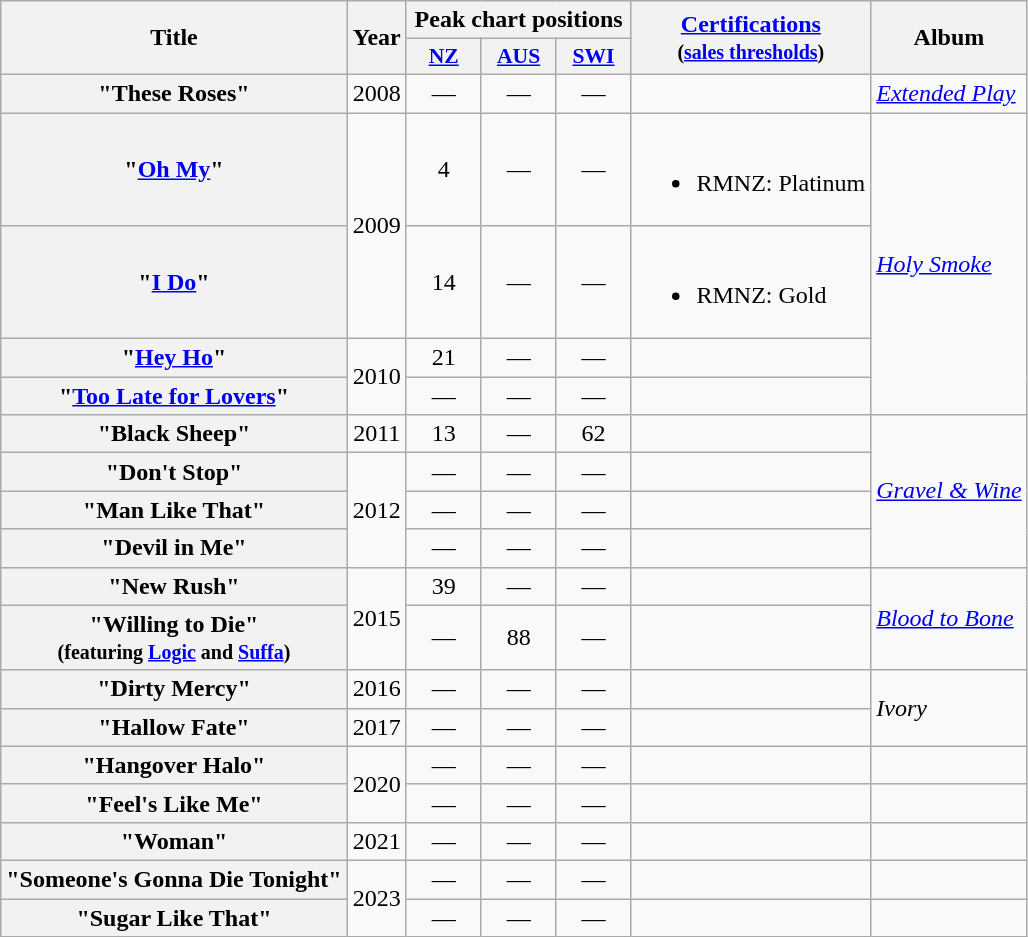<table class="wikitable plainrowheaders">
<tr>
<th scope="col" rowspan="2">Title</th>
<th scope="col" rowspan="2">Year</th>
<th colspan="3" scope="col">Peak chart positions</th>
<th scope="col" rowspan="2"><a href='#'>Certifications</a><br><small>(<a href='#'>sales thresholds</a>)</small></th>
<th scope="col" rowspan="2">Album</th>
</tr>
<tr>
<th scope="col" style="width:3em; font-size:90%"><a href='#'>NZ</a><br></th>
<th scope="col" style="width:3em; font-size:90%"><a href='#'>AUS</a><br></th>
<th scope="col" style="width:3em; font-size:90%"><a href='#'>SWI</a><br></th>
</tr>
<tr>
<th scope="row">"These Roses"</th>
<td style="text-align:center;">2008</td>
<td style="text-align:center;">—</td>
<td style="text-align:center;">—</td>
<td style="text-align:center;">—</td>
<td></td>
<td><em><a href='#'>Extended Play</a></em></td>
</tr>
<tr>
<th scope="row">"<a href='#'>Oh My</a>"</th>
<td rowspan="2" style="text-align:center;">2009</td>
<td style="text-align:center;">4</td>
<td style="text-align:center;">—</td>
<td style="text-align:center;">—</td>
<td><br><ul><li>RMNZ: Platinum</li></ul></td>
<td rowspan="4"><em><a href='#'>Holy Smoke</a></em></td>
</tr>
<tr>
<th scope="row">"<a href='#'>I Do</a>"</th>
<td style="text-align:center;">14</td>
<td style="text-align:center;">—</td>
<td style="text-align:center;">—</td>
<td><br><ul><li>RMNZ: Gold</li></ul></td>
</tr>
<tr>
<th scope="row">"<a href='#'>Hey Ho</a>"</th>
<td rowspan="2" style="text-align:center;">2010</td>
<td style="text-align:center;">21</td>
<td style="text-align:center;">—</td>
<td style="text-align:center;">—</td>
<td></td>
</tr>
<tr>
<th scope="row">"<a href='#'>Too Late for Lovers</a>"</th>
<td style="text-align:center;">—</td>
<td style="text-align:center;">—</td>
<td style="text-align:center;">—</td>
<td></td>
</tr>
<tr>
<th scope="row">"Black Sheep"</th>
<td style="text-align:center;">2011</td>
<td style="text-align:center;">13</td>
<td style="text-align:center;">—</td>
<td style="text-align:center;">62</td>
<td></td>
<td rowspan="4"><em><a href='#'>Gravel & Wine</a></em></td>
</tr>
<tr>
<th scope="row">"Don't Stop"</th>
<td rowspan="3">2012</td>
<td style="text-align:center;">—</td>
<td style="text-align:center;">—</td>
<td style="text-align:center;">—</td>
<td></td>
</tr>
<tr>
<th scope="row">"Man Like That"</th>
<td style="text-align:center;">—</td>
<td style="text-align:center;">—</td>
<td style="text-align:center;">—</td>
<td></td>
</tr>
<tr>
<th scope="row">"Devil in Me"</th>
<td style="text-align:center;">—</td>
<td style="text-align:center;">—</td>
<td style="text-align:center;">—</td>
<td></td>
</tr>
<tr>
<th scope="row">"New Rush"</th>
<td rowspan="2" style="text-align:center;">2015</td>
<td style="text-align:center;">39</td>
<td style="text-align:center;">—</td>
<td style="text-align:center;">—</td>
<td></td>
<td rowspan="2"><em><a href='#'>Blood to Bone</a></em></td>
</tr>
<tr>
<th scope="row">"Willing to Die"<br><small>(featuring <a href='#'>Logic</a> and <a href='#'>Suffa</a>)</small></th>
<td style="text-align:center;">—</td>
<td style="text-align:center;">88</td>
<td style="text-align:center;">—</td>
<td></td>
</tr>
<tr>
<th scope="row">"Dirty Mercy"</th>
<td style="text-align:center;">2016</td>
<td style="text-align:center;">—</td>
<td style="text-align:center;">—</td>
<td style="text-align:center;">—</td>
<td></td>
<td rowspan="2"><em>Ivory</em></td>
</tr>
<tr>
<th scope="row">"Hallow Fate"</th>
<td style="text-align:center;">2017</td>
<td style="text-align:center;">—</td>
<td style="text-align:center;">—</td>
<td style="text-align:center;">—</td>
<td></td>
</tr>
<tr>
<th scope="row">"Hangover Halo"</th>
<td rowspan="2" style="text-align:center;">2020</td>
<td style="text-align:center;">—</td>
<td style="text-align:center;">—</td>
<td style="text-align:center;">—</td>
<td></td>
<td></td>
</tr>
<tr>
<th scope="row">"Feel's Like Me"</th>
<td style="text-align:center;">—</td>
<td style="text-align:center;">—</td>
<td style="text-align:center;">—</td>
<td></td>
<td></td>
</tr>
<tr>
<th scope="row">"Woman"</th>
<td style="text-align:center;">2021</td>
<td style="text-align:center;">—</td>
<td style="text-align:center;">—</td>
<td style="text-align:center;">—</td>
<td></td>
<td></td>
</tr>
<tr>
<th scope="row">"Someone's Gonna Die Tonight"</th>
<td rowspan="2" style="text-align:center;">2023</td>
<td style="text-align:center;">—</td>
<td style="text-align:center;">—</td>
<td style="text-align:center;">—</td>
<td></td>
<td></td>
</tr>
<tr>
<th scope="row">"Sugar Like That"</th>
<td style="text-align:center;">—</td>
<td style="text-align:center;">—</td>
<td style="text-align:center;">—</td>
<td></td>
<td></td>
</tr>
</table>
